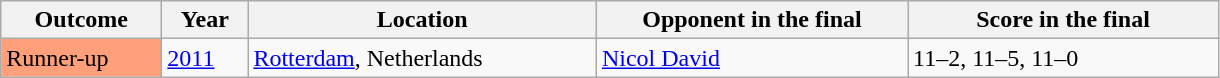<table class="sortable wikitable">
<tr>
<th width="100">Outcome</th>
<th width="50">Year</th>
<th width="225">Location</th>
<th width="200">Opponent in the final</th>
<th width="200">Score in the final</th>
</tr>
<tr>
<td bgcolor="#ffa07a">Runner-up</td>
<td><a href='#'>2011</a></td>
<td><a href='#'>Rotterdam</a>, Netherlands</td>
<td> <a href='#'>Nicol David</a></td>
<td>11–2, 11–5, 11–0</td>
</tr>
</table>
